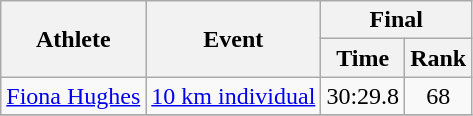<table class="wikitable">
<tr>
<th rowspan="2">Athlete</th>
<th rowspan="2">Event</th>
<th colspan="2">Final</th>
</tr>
<tr>
<th>Time</th>
<th>Rank</th>
</tr>
<tr>
<td><a href='#'>Fiona Hughes</a></td>
<td><a href='#'>10 km individual</a></td>
<td align="center">30:29.8</td>
<td align="center">68</td>
</tr>
<tr>
</tr>
</table>
